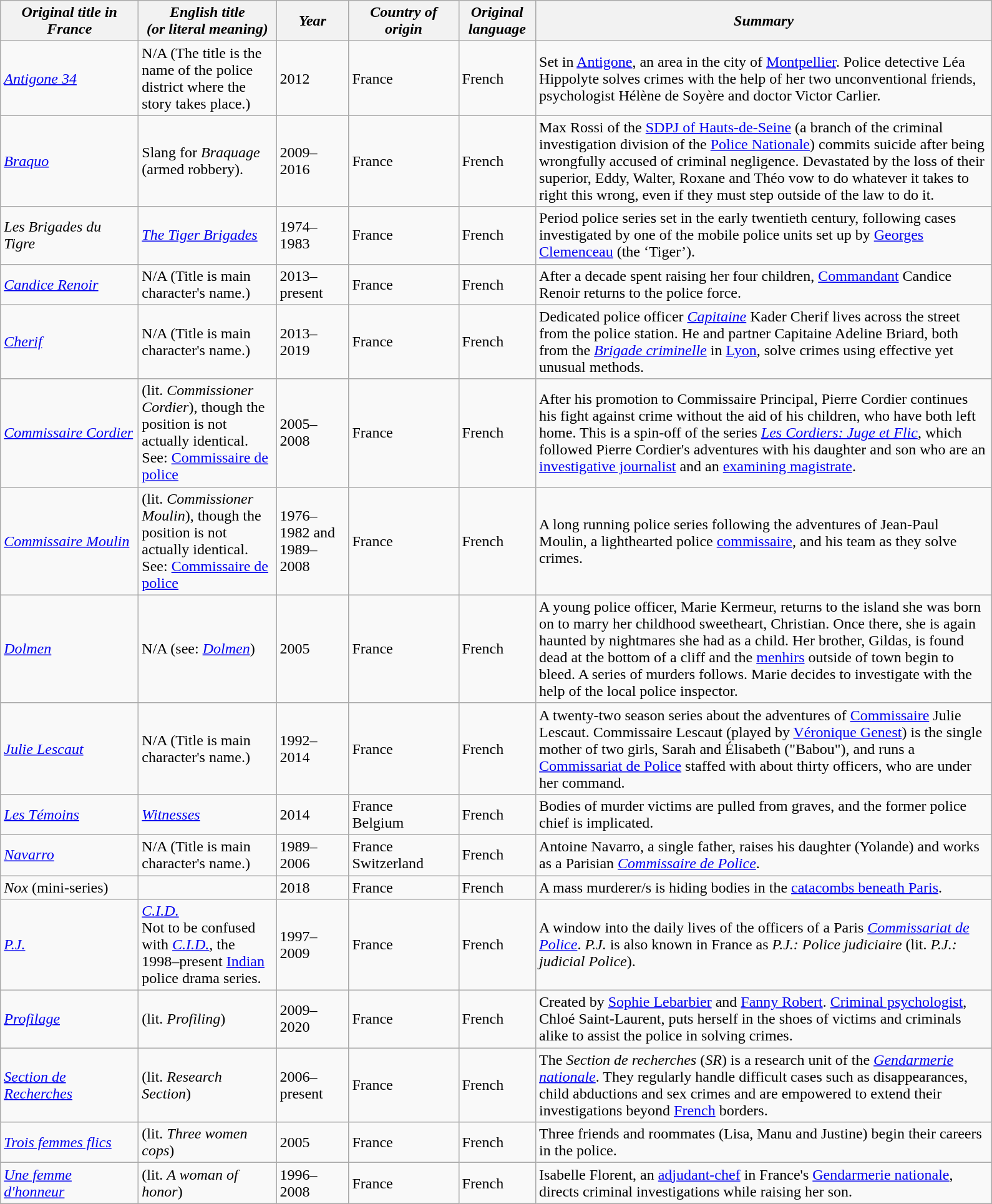<table class="wikitable">
<tr>
<th style="width:140px;"><em>Original title in France</em></th>
<th style="width:140px;"><em>English title<br>(or literal meaning)</em></th>
<th style="width:70px;"><em>Year</em></th>
<th style="width:110px;"><em>Country of origin</em></th>
<th style="width:75px;"><em>Original language</em></th>
<th style="width:480px;"><em>Summary</em></th>
</tr>
<tr>
<td><em><a href='#'>Antigone 34</a></em></td>
<td>N/A (The title is the name of the police district where the story takes place.)</td>
<td>2012</td>
<td>France</td>
<td>French</td>
<td>Set in <a href='#'>Antigone</a>, an area in the city of <a href='#'>Montpellier</a>. Police detective Léa Hippolyte solves crimes with the help of her two unconventional friends, psychologist Hélène de Soyère and doctor Victor Carlier.</td>
</tr>
<tr>
<td><em><a href='#'>Braquo</a></em></td>
<td>Slang for <em>Braquage</em> (armed robbery).</td>
<td>2009–2016</td>
<td>France</td>
<td>French</td>
<td>Max Rossi of the <a href='#'>SDPJ of Hauts-de-Seine</a> (a branch of the criminal investigation division of the <a href='#'>Police Nationale</a>) commits suicide after being wrongfully accused of criminal negligence. Devastated by the loss of their superior, Eddy, Walter, Roxane and Théo vow to do whatever it takes to right this wrong, even if they must step outside of the law to do it.</td>
</tr>
<tr>
<td><em>Les Brigades du Tigre</em></td>
<td><em><a href='#'>The Tiger Brigades</a></em></td>
<td>1974–1983</td>
<td>France</td>
<td>French</td>
<td>Period police series set in the early twentieth century, following cases investigated by one of the mobile police units set up by <a href='#'>Georges Clemenceau</a> (the ‘Tiger’).</td>
</tr>
<tr>
<td><em><a href='#'>Candice Renoir</a></em></td>
<td>N/A (Title is main character's name.)</td>
<td>2013–present</td>
<td>France</td>
<td>French</td>
<td>After a decade spent raising her four children, <a href='#'>Commandant</a> Candice Renoir returns to the police force.</td>
</tr>
<tr>
<td><em><a href='#'>Cherif</a></em></td>
<td>N/A (Title is main character's name.)</td>
<td>2013–2019</td>
<td>France</td>
<td>French</td>
<td>Dedicated police officer <em><a href='#'>Capitaine</a></em> Kader Cherif lives across the street from the police station. He and partner Capitaine Adeline Briard, both from the <em><a href='#'>Brigade criminelle</a></em> in <a href='#'>Lyon</a>, solve crimes using effective yet unusual methods.</td>
</tr>
<tr>
<td><em><a href='#'>Commissaire Cordier</a></em></td>
<td>(lit. <em>Commissioner Cordier</em>), though the position is not actually identical.<br>See: <a href='#'>Commissaire de police</a></td>
<td>2005–2008</td>
<td>France</td>
<td>French</td>
<td>After his promotion to Commissaire Principal, Pierre Cordier continues his fight against crime without the aid of his children, who have both left home. This is a spin-off of the series <em><a href='#'>Les Cordiers: Juge et Flic</a></em>, which followed Pierre Cordier's adventures with his daughter and son who are an <a href='#'>investigative journalist</a> and an <a href='#'>examining magistrate</a>.</td>
</tr>
<tr>
<td><em><a href='#'>Commissaire Moulin</a></em></td>
<td>(lit. <em>Commissioner Moulin</em>), though the position is not actually identical.<br>See: <a href='#'>Commissaire de police</a></td>
<td>1976–1982 and 1989–2008</td>
<td>France</td>
<td>French</td>
<td>A long running police series following the adventures of Jean-Paul Moulin, a lighthearted police <a href='#'>commissaire</a>, and his team as they solve crimes.</td>
</tr>
<tr>
<td><em><a href='#'>Dolmen</a></em></td>
<td>N/A (see: <em><a href='#'>Dolmen</a></em>)</td>
<td>2005</td>
<td>France</td>
<td>French</td>
<td>A young police officer, Marie Kermeur, returns to the island she was born on to marry her childhood sweetheart, Christian. Once there, she is again haunted by nightmares she had as a child. Her brother, Gildas, is found dead at the bottom of a cliff and the <a href='#'>menhirs</a> outside of town begin to bleed. A series of murders follows. Marie decides to investigate with the help of the local police inspector.</td>
</tr>
<tr>
<td><em><a href='#'>Julie Lescaut</a></em></td>
<td>N/A (Title is main character's name.)</td>
<td>1992–2014</td>
<td>France</td>
<td>French</td>
<td>A twenty-two season series about the adventures of <a href='#'>Commissaire</a> Julie Lescaut. Commissaire Lescaut (played by <a href='#'>Véronique Genest</a>) is the single mother of two girls, Sarah and Élisabeth ("Babou"), and runs a <a href='#'>Commissariat de Police</a> staffed with about thirty officers, who are under her command.</td>
</tr>
<tr>
<td><em><a href='#'>Les Témoins</a></em></td>
<td><em><a href='#'>Witnesses</a></em></td>
<td>2014</td>
<td>France<br>Belgium</td>
<td>French</td>
<td>Bodies of murder victims are pulled from graves, and the former police chief is implicated.</td>
</tr>
<tr>
<td><em><a href='#'>Navarro</a></em></td>
<td>N/A (Title is main character's name.)</td>
<td>1989–2006</td>
<td>France<br>Switzerland</td>
<td>French</td>
<td>Antoine Navarro, a single father, raises his daughter (Yolande) and works as a Parisian <em><a href='#'>Commissaire de Police</a></em>.</td>
</tr>
<tr>
<td><em>Nox</em> (mini-series)</td>
<td></td>
<td>2018</td>
<td>France</td>
<td>French</td>
<td>A mass murderer/s is hiding bodies in the <a href='#'>catacombs beneath Paris</a>.</td>
</tr>
<tr>
<td><em><a href='#'>P.J.</a></em></td>
<td><em><a href='#'>C.I.D.</a></em><br>Not to be confused with <em><a href='#'>C.I.D.</a></em>, the 1998–present <a href='#'>Indian</a> police drama series.</td>
<td>1997–2009</td>
<td>France</td>
<td>French</td>
<td>A window into the daily lives of the officers of a Paris <em><a href='#'>Commissariat de Police</a></em>. <em>P.J.</em> is also known in France as <em>P.J.: Police judiciaire</em> (lit. <em>P.J.: judicial Police</em>).</td>
</tr>
<tr>
<td><em><a href='#'>Profilage</a></em></td>
<td>(lit. <em>Profiling</em>)</td>
<td>2009–2020</td>
<td>France</td>
<td>French</td>
<td>Created by <a href='#'>Sophie Lebarbier</a> and <a href='#'>Fanny Robert</a>. <a href='#'>Criminal psychologist</a>, Chloé Saint-Laurent, puts herself in the shoes of victims and criminals alike to assist the police in solving crimes.</td>
</tr>
<tr>
<td><em><a href='#'>Section de Recherches</a></em></td>
<td>(lit. <em>Research Section</em>)</td>
<td>2006–present</td>
<td>France</td>
<td>French</td>
<td>The <em>Section de recherches</em> (<em>SR</em>) is a research unit of the <em><a href='#'>Gendarmerie nationale</a></em>. They regularly handle difficult cases such as disappearances, child abductions and sex crimes and are empowered to extend their investigations beyond <a href='#'>French</a> borders.</td>
</tr>
<tr>
<td><em><a href='#'>Trois femmes flics</a></em></td>
<td>(lit. <em>Three women cops</em>)</td>
<td>2005</td>
<td>France</td>
<td>French</td>
<td>Three friends and roommates (Lisa, Manu and Justine) begin their careers in the police.</td>
</tr>
<tr>
<td><em><a href='#'>Une femme d'honneur</a></em></td>
<td>(lit. <em>A woman of honor</em>)</td>
<td>1996–2008</td>
<td>France</td>
<td>French</td>
<td>Isabelle Florent, an <a href='#'>adjudant-chef</a> in France's <a href='#'>Gendarmerie nationale</a>, directs criminal investigations while raising her son.</td>
</tr>
</table>
